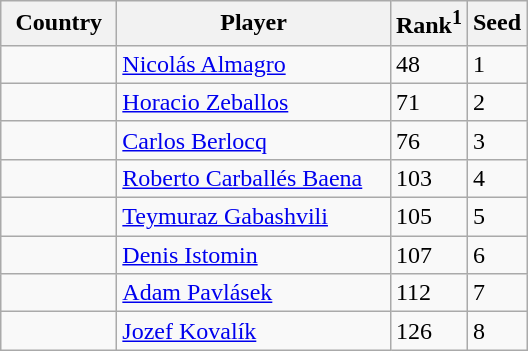<table class="sortable wikitable">
<tr>
<th width="70">Country</th>
<th width="175">Player</th>
<th>Rank<sup>1</sup></th>
<th>Seed</th>
</tr>
<tr>
<td></td>
<td><a href='#'>Nicolás Almagro</a></td>
<td>48</td>
<td>1</td>
</tr>
<tr>
<td></td>
<td><a href='#'>Horacio Zeballos</a></td>
<td>71</td>
<td>2</td>
</tr>
<tr>
<td></td>
<td><a href='#'>Carlos Berlocq</a></td>
<td>76</td>
<td>3</td>
</tr>
<tr>
<td></td>
<td><a href='#'>Roberto Carballés Baena</a></td>
<td>103</td>
<td>4</td>
</tr>
<tr>
<td></td>
<td><a href='#'>Teymuraz Gabashvili</a></td>
<td>105</td>
<td>5</td>
</tr>
<tr>
<td></td>
<td><a href='#'>Denis Istomin</a></td>
<td>107</td>
<td>6</td>
</tr>
<tr>
<td></td>
<td><a href='#'>Adam Pavlásek</a></td>
<td>112</td>
<td>7</td>
</tr>
<tr>
<td></td>
<td><a href='#'>Jozef Kovalík</a></td>
<td>126</td>
<td>8</td>
</tr>
</table>
